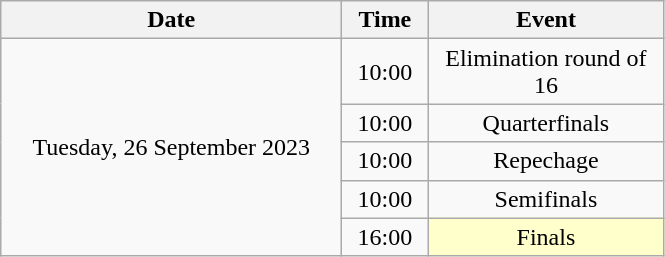<table class = "wikitable" style="text-align:center;">
<tr>
<th width=220>Date</th>
<th width=50>Time</th>
<th width=150>Event</th>
</tr>
<tr>
<td rowspan=5>Tuesday, 26 September 2023</td>
<td>10:00</td>
<td>Elimination round of 16</td>
</tr>
<tr>
<td>10:00</td>
<td>Quarterfinals</td>
</tr>
<tr>
<td>10:00</td>
<td>Repechage</td>
</tr>
<tr>
<td>10:00</td>
<td>Semifinals</td>
</tr>
<tr>
<td>16:00</td>
<td bgcolor=ffffcc>Finals</td>
</tr>
</table>
